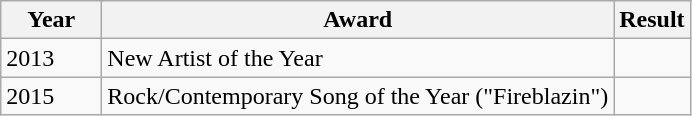<table class="wikitable">
<tr>
<th width="60">Year</th>
<th>Award</th>
<th>Result</th>
</tr>
<tr>
<td>2013</td>
<td>New Artist of the Year</td>
<td></td>
</tr>
<tr>
<td>2015</td>
<td>Rock/Contemporary Song of the Year ("Fireblazin")</td>
<td></td>
</tr>
</table>
